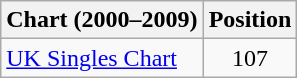<table class="wikitable">
<tr>
<th>Chart (2000–2009)</th>
<th>Position</th>
</tr>
<tr>
<td><a href='#'>UK Singles Chart</a></td>
<td align="center">107</td>
</tr>
</table>
